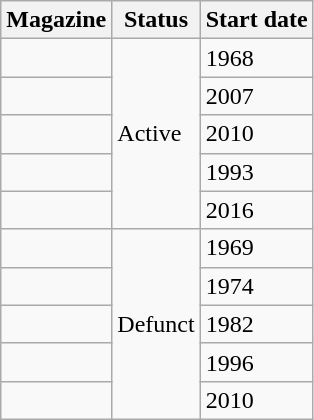<table class="wikitable sortable">
<tr>
<th>Magazine</th>
<th>Status</th>
<th>Start date</th>
</tr>
<tr>
<td></td>
<td rowspan="5">Active</td>
<td>1968</td>
</tr>
<tr>
<td></td>
<td>2007</td>
</tr>
<tr>
<td></td>
<td>2010</td>
</tr>
<tr>
<td></td>
<td>1993</td>
</tr>
<tr>
<td></td>
<td>2016</td>
</tr>
<tr>
<td></td>
<td rowspan="5">Defunct</td>
<td>1969</td>
</tr>
<tr>
<td></td>
<td>1974</td>
</tr>
<tr>
<td></td>
<td>1982</td>
</tr>
<tr>
<td></td>
<td>1996</td>
</tr>
<tr>
<td></td>
<td>2010</td>
</tr>
</table>
